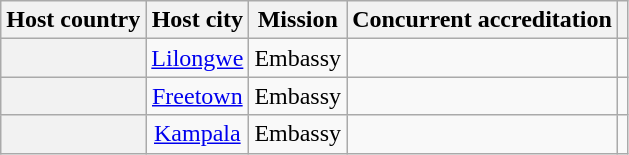<table class="wikitable plainrowheaders" style="text-align:center;">
<tr>
<th scope="col">Host country</th>
<th scope="col">Host city</th>
<th scope="col">Mission</th>
<th scope="col">Concurrent accreditation</th>
<th scope="col"></th>
</tr>
<tr>
<th scope="row"></th>
<td><a href='#'>Lilongwe</a></td>
<td>Embassy</td>
<td></td>
<td></td>
</tr>
<tr>
<th scope="row"></th>
<td><a href='#'>Freetown</a></td>
<td>Embassy</td>
<td></td>
<td></td>
</tr>
<tr>
<th scope="row"></th>
<td><a href='#'>Kampala</a></td>
<td>Embassy</td>
<td></td>
<td></td>
</tr>
</table>
